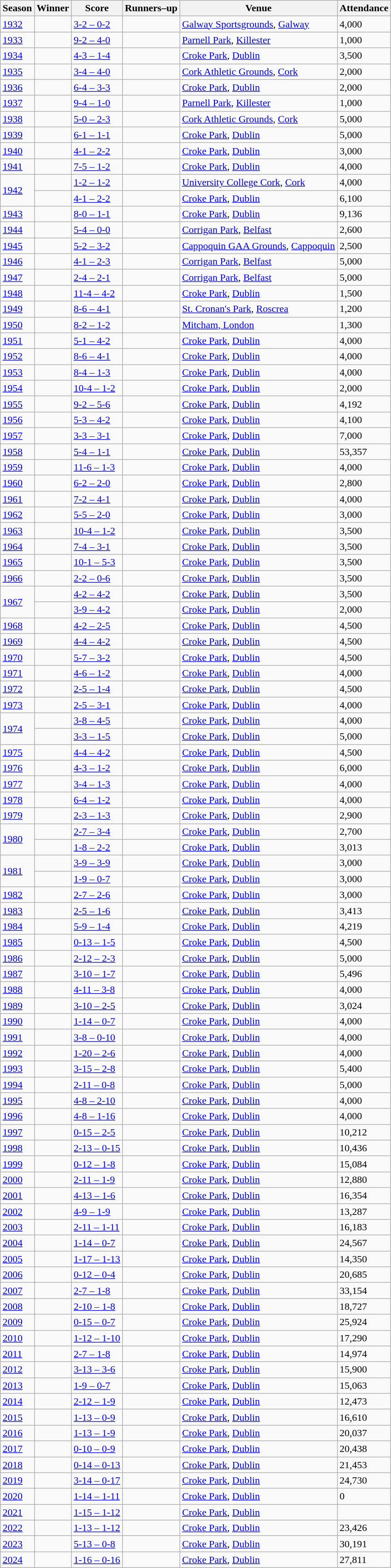<table class="sortable wikitable">
<tr>
<th>Season</th>
<th>Winner</th>
<th>Score</th>
<th>Runners–up</th>
<th>Venue</th>
<th>Attendance</th>
</tr>
<tr>
<td><a href='#'>1932</a></td>
<td></td>
<td><a href='#'>3-2 – 0-2</a></td>
<td></td>
<td><a href='#'>Galway Sportsgrounds</a>, <a href='#'>Galway</a></td>
<td>4,000</td>
</tr>
<tr>
<td><a href='#'>1933</a></td>
<td></td>
<td><a href='#'>9-2 – 4-0</a></td>
<td></td>
<td><a href='#'>Parnell Park</a>, <a href='#'>Killester</a></td>
<td>1,000</td>
</tr>
<tr>
<td><a href='#'>1934</a></td>
<td></td>
<td><a href='#'>4-3 – 1-4</a></td>
<td></td>
<td><a href='#'>Croke Park</a>, <a href='#'>Dublin</a></td>
<td>3,500</td>
</tr>
<tr>
<td><a href='#'>1935</a></td>
<td></td>
<td><a href='#'>3-4 – 4-0</a></td>
<td></td>
<td><a href='#'>Cork Athletic Grounds</a>, <a href='#'>Cork</a></td>
<td>2,000</td>
</tr>
<tr>
<td><a href='#'>1936</a></td>
<td></td>
<td><a href='#'>6-4 – 3-3</a></td>
<td></td>
<td><a href='#'>Croke Park</a>, <a href='#'>Dublin</a></td>
<td>2,000</td>
</tr>
<tr>
<td><a href='#'>1937</a></td>
<td></td>
<td><a href='#'>9-4 – 1-0</a></td>
<td></td>
<td><a href='#'>Parnell Park</a>, <a href='#'>Killester</a></td>
<td>1,000</td>
</tr>
<tr>
<td><a href='#'>1938</a></td>
<td></td>
<td><a href='#'>5-0 – 2-3</a></td>
<td></td>
<td><a href='#'>Cork Athletic Grounds</a>, <a href='#'>Cork</a></td>
<td>5,000</td>
</tr>
<tr>
<td><a href='#'>1939</a></td>
<td></td>
<td><a href='#'>6-1 – 1-1</a></td>
<td></td>
<td><a href='#'>Croke Park</a>, <a href='#'>Dublin</a></td>
<td>5,000</td>
</tr>
<tr>
<td><a href='#'>1940</a></td>
<td></td>
<td><a href='#'>4-1 – 2-2</a></td>
<td></td>
<td><a href='#'>Croke Park</a>, <a href='#'>Dublin</a></td>
<td>3,000</td>
</tr>
<tr>
<td><a href='#'>1941</a></td>
<td></td>
<td><a href='#'>7-5 – 1-2</a></td>
<td></td>
<td><a href='#'>Croke Park</a>, <a href='#'>Dublin</a></td>
<td>4,000</td>
</tr>
<tr>
<td rowspan="2"><a href='#'>1942</a></td>
<td></td>
<td><a href='#'>1-2 – 1-2</a></td>
<td></td>
<td><a href='#'>University College Cork</a>, <a href='#'>Cork</a></td>
<td>4,000</td>
</tr>
<tr>
<td></td>
<td><a href='#'>4-1 – 2-2</a></td>
<td></td>
<td><a href='#'>Croke Park</a>, <a href='#'>Dublin</a></td>
<td>6,100</td>
</tr>
<tr>
<td><a href='#'>1943</a></td>
<td></td>
<td><a href='#'>8-0 – 1-1</a></td>
<td></td>
<td><a href='#'>Croke Park</a>, <a href='#'>Dublin</a></td>
<td>9,136</td>
</tr>
<tr>
<td><a href='#'>1944</a></td>
<td></td>
<td><a href='#'>5-4 – 0-0</a></td>
<td></td>
<td><a href='#'>Corrigan Park</a>, <a href='#'>Belfast</a></td>
<td>2,600</td>
</tr>
<tr>
<td><a href='#'>1945</a></td>
<td></td>
<td><a href='#'>5-2 – 3-2</a></td>
<td></td>
<td><a href='#'>Cappoquin GAA Grounds</a>, <a href='#'>Cappoquin</a></td>
<td>2,500</td>
</tr>
<tr>
<td><a href='#'>1946</a></td>
<td></td>
<td><a href='#'>4-1 – 2-3</a></td>
<td></td>
<td><a href='#'>Corrigan Park</a>, <a href='#'>Belfast</a></td>
<td>5,000</td>
</tr>
<tr>
<td><a href='#'>1947</a></td>
<td></td>
<td><a href='#'>2-4 – 2-1</a></td>
<td></td>
<td><a href='#'>Corrigan Park</a>, <a href='#'>Belfast</a></td>
<td>5,000</td>
</tr>
<tr>
<td><a href='#'>1948</a></td>
<td></td>
<td><a href='#'>11-4 – 4-2</a></td>
<td></td>
<td><a href='#'>Croke Park</a>, <a href='#'>Dublin</a></td>
<td>1,500</td>
</tr>
<tr>
<td><a href='#'>1949</a></td>
<td></td>
<td><a href='#'>8-6 – 4-1</a></td>
<td></td>
<td><a href='#'>St. Cronan's Park</a>, <a href='#'>Roscrea</a></td>
<td>1,200</td>
</tr>
<tr>
<td><a href='#'>1950</a></td>
<td></td>
<td><a href='#'>8-2 – 1-2</a></td>
<td></td>
<td><a href='#'>Mitcham, London</a></td>
<td>1,300</td>
</tr>
<tr>
<td><a href='#'>1951</a></td>
<td></td>
<td><a href='#'>5-1 – 4-2</a></td>
<td></td>
<td><a href='#'>Croke Park</a>, <a href='#'>Dublin</a></td>
<td>4,000</td>
</tr>
<tr>
<td><a href='#'>1952</a></td>
<td></td>
<td><a href='#'>8-6 – 4-1</a></td>
<td></td>
<td><a href='#'>Croke Park</a>, <a href='#'>Dublin</a></td>
<td>4,000</td>
</tr>
<tr>
<td><a href='#'>1953</a></td>
<td></td>
<td><a href='#'>8-4 – 1-3</a></td>
<td></td>
<td><a href='#'>Croke Park</a>, <a href='#'>Dublin</a></td>
<td>4,000</td>
</tr>
<tr>
<td><a href='#'>1954</a></td>
<td></td>
<td><a href='#'>10-4 – 1-2</a></td>
<td></td>
<td><a href='#'>Croke Park</a>, <a href='#'>Dublin</a></td>
<td>2,000</td>
</tr>
<tr>
<td><a href='#'>1955</a></td>
<td></td>
<td><a href='#'>9-2 – 5-6</a></td>
<td></td>
<td><a href='#'>Croke Park</a>, <a href='#'>Dublin</a></td>
<td>4,192</td>
</tr>
<tr>
<td><a href='#'>1956</a></td>
<td></td>
<td><a href='#'>5-3 – 4-2</a></td>
<td></td>
<td><a href='#'>Croke Park</a>, <a href='#'>Dublin</a></td>
<td>4,100</td>
</tr>
<tr>
<td><a href='#'>1957</a></td>
<td></td>
<td><a href='#'>3-3 – 3-1</a></td>
<td></td>
<td><a href='#'>Croke Park</a>, <a href='#'>Dublin</a></td>
<td>7,000</td>
</tr>
<tr>
<td><a href='#'>1958</a></td>
<td></td>
<td><a href='#'>5-4 – 1-1</a></td>
<td></td>
<td><a href='#'>Croke Park</a>, <a href='#'>Dublin</a></td>
<td>53,357</td>
</tr>
<tr>
<td><a href='#'>1959</a></td>
<td></td>
<td><a href='#'>11-6 – 1-3</a></td>
<td></td>
<td><a href='#'>Croke Park</a>, <a href='#'>Dublin</a></td>
<td>4,000</td>
</tr>
<tr>
<td><a href='#'>1960</a></td>
<td></td>
<td><a href='#'>6-2 – 2-0</a></td>
<td></td>
<td><a href='#'>Croke Park</a>, <a href='#'>Dublin</a></td>
<td>2,800</td>
</tr>
<tr>
<td><a href='#'>1961</a></td>
<td></td>
<td><a href='#'>7-2 – 4-1</a></td>
<td></td>
<td><a href='#'>Croke Park</a>, <a href='#'>Dublin</a></td>
<td>4,000</td>
</tr>
<tr>
<td><a href='#'>1962</a></td>
<td></td>
<td><a href='#'>5-5 – 2-0</a></td>
<td></td>
<td><a href='#'>Croke Park</a>, <a href='#'>Dublin</a></td>
<td>3,000</td>
</tr>
<tr>
<td><a href='#'>1963</a></td>
<td></td>
<td><a href='#'>10-4 – 1-2</a></td>
<td></td>
<td><a href='#'>Croke Park</a>, <a href='#'>Dublin</a></td>
<td>3,500</td>
</tr>
<tr>
<td><a href='#'>1964</a></td>
<td></td>
<td><a href='#'>7-4 – 3-1</a></td>
<td></td>
<td><a href='#'>Croke Park</a>, <a href='#'>Dublin</a></td>
<td>3,500</td>
</tr>
<tr>
<td><a href='#'>1965</a></td>
<td></td>
<td><a href='#'>10-1 – 5-3</a></td>
<td></td>
<td><a href='#'>Croke Park</a>, <a href='#'>Dublin</a></td>
<td>3,500</td>
</tr>
<tr>
<td><a href='#'>1966</a></td>
<td></td>
<td><a href='#'>2-2 – 0-6</a></td>
<td></td>
<td><a href='#'>Croke Park</a>, <a href='#'>Dublin</a></td>
<td>3,500</td>
</tr>
<tr>
<td rowspan="2"><a href='#'>1967</a></td>
<td></td>
<td><a href='#'>4-2 – 4-2</a></td>
<td></td>
<td><a href='#'>Croke Park</a>, <a href='#'>Dublin</a></td>
<td>3,500</td>
</tr>
<tr>
<td></td>
<td><a href='#'>3-9 – 4-2</a></td>
<td></td>
<td><a href='#'>Croke Park</a>, <a href='#'>Dublin</a></td>
<td>2,000</td>
</tr>
<tr>
<td><a href='#'>1968</a></td>
<td></td>
<td><a href='#'>4-2 – 2-5</a></td>
<td></td>
<td><a href='#'>Croke Park</a>, <a href='#'>Dublin</a></td>
<td>4,500</td>
</tr>
<tr>
<td><a href='#'>1969</a></td>
<td></td>
<td><a href='#'>4-4 – 4-2</a></td>
<td></td>
<td><a href='#'>Croke Park</a>, <a href='#'>Dublin</a></td>
<td>4,500</td>
</tr>
<tr>
<td><a href='#'>1970</a></td>
<td></td>
<td><a href='#'>5-7 – 3-2</a></td>
<td></td>
<td><a href='#'>Croke Park</a>, <a href='#'>Dublin</a></td>
<td>4,500</td>
</tr>
<tr>
<td><a href='#'>1971</a></td>
<td></td>
<td><a href='#'>4-6 – 1-2</a></td>
<td></td>
<td><a href='#'>Croke Park</a>, <a href='#'>Dublin</a></td>
<td>4,000</td>
</tr>
<tr>
<td><a href='#'>1972</a></td>
<td></td>
<td><a href='#'>2-5 – 1-4</a></td>
<td></td>
<td><a href='#'>Croke Park</a>, <a href='#'>Dublin</a></td>
<td>4,500</td>
</tr>
<tr>
<td><a href='#'>1973</a></td>
<td></td>
<td><a href='#'>2-5 – 3-1</a></td>
<td></td>
<td><a href='#'>Croke Park</a>, <a href='#'>Dublin</a></td>
<td>4,000</td>
</tr>
<tr>
<td rowspan="2"><a href='#'>1974</a></td>
<td></td>
<td><a href='#'>3-8 – 4-5</a></td>
<td></td>
<td><a href='#'>Croke Park</a>, <a href='#'>Dublin</a></td>
<td>4,000</td>
</tr>
<tr>
<td></td>
<td><a href='#'>3-3 – 1-5</a></td>
<td></td>
<td><a href='#'>Croke Park</a>, <a href='#'>Dublin</a></td>
<td>5,000</td>
</tr>
<tr>
<td><a href='#'>1975</a></td>
<td></td>
<td><a href='#'>4-4 – 4-2</a></td>
<td></td>
<td><a href='#'>Croke Park</a>, <a href='#'>Dublin</a></td>
<td>4,500</td>
</tr>
<tr>
<td><a href='#'>1976</a></td>
<td></td>
<td><a href='#'>4-3 – 1-2</a></td>
<td></td>
<td><a href='#'>Croke Park</a>, <a href='#'>Dublin</a></td>
<td>6,000</td>
</tr>
<tr>
<td><a href='#'>1977</a></td>
<td></td>
<td><a href='#'>3-4 – 1-3</a></td>
<td></td>
<td><a href='#'>Croke Park</a>, <a href='#'>Dublin</a></td>
<td>4,000</td>
</tr>
<tr>
<td><a href='#'>1978</a></td>
<td></td>
<td><a href='#'>6-4 – 1-2</a></td>
<td></td>
<td><a href='#'>Croke Park</a>, <a href='#'>Dublin</a></td>
<td>4,000</td>
</tr>
<tr>
<td><a href='#'>1979</a></td>
<td></td>
<td><a href='#'>2-3 – 1-3</a></td>
<td></td>
<td><a href='#'>Croke Park</a>, <a href='#'>Dublin</a></td>
<td>2,900</td>
</tr>
<tr>
<td rowspan="2"><a href='#'>1980</a></td>
<td></td>
<td><a href='#'>2-7 – 3-4</a></td>
<td></td>
<td><a href='#'>Croke Park</a>, <a href='#'>Dublin</a></td>
<td>2,700</td>
</tr>
<tr>
<td></td>
<td><a href='#'>1-8 – 2-2</a></td>
<td></td>
<td><a href='#'>Croke Park</a>, <a href='#'>Dublin</a></td>
<td>3,013</td>
</tr>
<tr>
<td rowspan="2"><a href='#'>1981</a></td>
<td></td>
<td><a href='#'>3-9 – 3-9</a></td>
<td></td>
<td><a href='#'>Croke Park</a>, <a href='#'>Dublin</a></td>
<td>3,000</td>
</tr>
<tr>
<td></td>
<td><a href='#'>1-9 – 0-7</a></td>
<td></td>
<td><a href='#'>Croke Park</a>, <a href='#'>Dublin</a></td>
<td>3,000</td>
</tr>
<tr>
<td><a href='#'>1982</a></td>
<td></td>
<td><a href='#'>2-7 – 2-6</a></td>
<td></td>
<td><a href='#'>Croke Park</a>, <a href='#'>Dublin</a></td>
<td>3,000</td>
</tr>
<tr>
<td><a href='#'>1983</a></td>
<td></td>
<td><a href='#'>2-5 – 1-6</a></td>
<td></td>
<td><a href='#'>Croke Park</a>, <a href='#'>Dublin</a></td>
<td>3,413</td>
</tr>
<tr>
<td><a href='#'>1984</a></td>
<td></td>
<td><a href='#'>5-9 – 1-4</a></td>
<td></td>
<td><a href='#'>Croke Park</a>, <a href='#'>Dublin</a></td>
<td>4,219</td>
</tr>
<tr>
<td><a href='#'>1985</a></td>
<td></td>
<td><a href='#'>0-13 – 1-5</a></td>
<td></td>
<td><a href='#'>Croke Park</a>, <a href='#'>Dublin</a></td>
<td>4,500</td>
</tr>
<tr>
<td><a href='#'>1986</a></td>
<td></td>
<td><a href='#'>2-12 – 2-3</a></td>
<td></td>
<td><a href='#'>Croke Park</a>, <a href='#'>Dublin</a></td>
<td>5,000</td>
</tr>
<tr>
<td><a href='#'>1987</a></td>
<td></td>
<td><a href='#'>3-10 – 1-7</a></td>
<td></td>
<td><a href='#'>Croke Park</a>, <a href='#'>Dublin</a></td>
<td>5,496</td>
</tr>
<tr>
<td><a href='#'>1988</a></td>
<td></td>
<td><a href='#'>4-11 – 3-8</a></td>
<td></td>
<td><a href='#'>Croke Park</a>, <a href='#'>Dublin</a></td>
<td>4,000</td>
</tr>
<tr>
<td><a href='#'>1989</a></td>
<td></td>
<td><a href='#'>3-10 – 2-5</a></td>
<td></td>
<td><a href='#'>Croke Park</a>, <a href='#'>Dublin</a></td>
<td>3,024</td>
</tr>
<tr>
<td><a href='#'>1990</a></td>
<td></td>
<td><a href='#'>1-14 – 0-7</a></td>
<td></td>
<td><a href='#'>Croke Park</a>, <a href='#'>Dublin</a></td>
<td>4,000</td>
</tr>
<tr>
<td><a href='#'>1991</a></td>
<td></td>
<td><a href='#'>3-8 – 0-10</a></td>
<td></td>
<td><a href='#'>Croke Park</a>, <a href='#'>Dublin</a></td>
<td>4,000</td>
</tr>
<tr>
<td><a href='#'>1992</a></td>
<td></td>
<td><a href='#'>1-20 – 2-6</a></td>
<td></td>
<td><a href='#'>Croke Park</a>, <a href='#'>Dublin</a></td>
<td>4,000</td>
</tr>
<tr>
<td><a href='#'>1993</a></td>
<td></td>
<td><a href='#'>3-15 – 2-8</a></td>
<td></td>
<td><a href='#'>Croke Park</a>, <a href='#'>Dublin</a></td>
<td>5,400</td>
</tr>
<tr>
<td><a href='#'>1994</a></td>
<td></td>
<td><a href='#'>2-11 – 0-8</a></td>
<td></td>
<td><a href='#'>Croke Park</a>, <a href='#'>Dublin</a></td>
<td>5,000</td>
</tr>
<tr>
<td><a href='#'>1995</a></td>
<td></td>
<td><a href='#'>4-8 – 2-10</a></td>
<td></td>
<td><a href='#'>Croke Park</a>, <a href='#'>Dublin</a></td>
<td>4,000</td>
</tr>
<tr>
<td><a href='#'>1996</a></td>
<td></td>
<td><a href='#'>4-8 – 1-16</a></td>
<td></td>
<td><a href='#'>Croke Park</a>, <a href='#'>Dublin</a></td>
<td>4,000</td>
</tr>
<tr>
<td><a href='#'>1997</a></td>
<td></td>
<td><a href='#'>0-15 – 2-5</a></td>
<td></td>
<td><a href='#'>Croke Park</a>, <a href='#'>Dublin</a></td>
<td>10,212</td>
</tr>
<tr>
<td><a href='#'>1998</a></td>
<td></td>
<td><a href='#'>2-13 – 0-15</a></td>
<td></td>
<td><a href='#'>Croke Park</a>, <a href='#'>Dublin</a></td>
<td>10,436</td>
</tr>
<tr>
<td><a href='#'>1999</a></td>
<td></td>
<td><a href='#'>0-12 – 1-8</a></td>
<td></td>
<td><a href='#'>Croke Park</a>, <a href='#'>Dublin</a></td>
<td>15,084</td>
</tr>
<tr>
<td><a href='#'>2000</a></td>
<td></td>
<td><a href='#'>2-11 – 1-9</a></td>
<td></td>
<td><a href='#'>Croke Park</a>, <a href='#'>Dublin</a></td>
<td>12,880</td>
</tr>
<tr>
<td><a href='#'>2001</a></td>
<td></td>
<td><a href='#'>4-13 – 1-6</a></td>
<td></td>
<td><a href='#'>Croke Park</a>, <a href='#'>Dublin</a></td>
<td>16,354</td>
</tr>
<tr>
<td><a href='#'>2002</a></td>
<td></td>
<td><a href='#'>4-9 – 1-9</a></td>
<td></td>
<td><a href='#'>Croke Park</a>, <a href='#'>Dublin</a></td>
<td>13,287</td>
</tr>
<tr>
<td><a href='#'>2003</a></td>
<td></td>
<td><a href='#'>2-11 – 1-11</a></td>
<td></td>
<td><a href='#'>Croke Park</a>, <a href='#'>Dublin</a></td>
<td>16,183</td>
</tr>
<tr>
<td><a href='#'>2004</a></td>
<td></td>
<td><a href='#'>1-14 – 0-7</a></td>
<td></td>
<td><a href='#'>Croke Park</a>, <a href='#'>Dublin</a></td>
<td>24,567</td>
</tr>
<tr>
<td><a href='#'>2005</a></td>
<td></td>
<td><a href='#'>1-17 – 1-13</a></td>
<td></td>
<td><a href='#'>Croke Park</a>, <a href='#'>Dublin</a></td>
<td>14,350</td>
</tr>
<tr>
<td><a href='#'>2006</a></td>
<td></td>
<td><a href='#'>0-12 – 0-4</a></td>
<td></td>
<td><a href='#'>Croke Park</a>, <a href='#'>Dublin</a></td>
<td>20,685</td>
</tr>
<tr>
<td><a href='#'>2007</a></td>
<td></td>
<td><a href='#'>2-7 – 1-8</a></td>
<td></td>
<td><a href='#'>Croke Park</a>, <a href='#'>Dublin</a></td>
<td>33,154</td>
</tr>
<tr>
<td><a href='#'>2008</a></td>
<td></td>
<td><a href='#'>2-10 – 1-8</a></td>
<td></td>
<td><a href='#'>Croke Park</a>, <a href='#'>Dublin</a></td>
<td>18,727</td>
</tr>
<tr>
<td><a href='#'>2009</a></td>
<td></td>
<td><a href='#'>0-15 – 0-7</a></td>
<td></td>
<td><a href='#'>Croke Park</a>, <a href='#'>Dublin</a></td>
<td>25,924</td>
</tr>
<tr>
<td><a href='#'>2010</a></td>
<td></td>
<td><a href='#'>1-12 – 1-10</a></td>
<td></td>
<td><a href='#'>Croke Park</a>, <a href='#'>Dublin</a></td>
<td>17,290</td>
</tr>
<tr>
<td><a href='#'>2011</a></td>
<td></td>
<td><a href='#'>2-7 – 1-8</a></td>
<td></td>
<td><a href='#'>Croke Park</a>, <a href='#'>Dublin</a></td>
<td>14,974</td>
</tr>
<tr>
<td><a href='#'>2012</a></td>
<td></td>
<td><a href='#'>3-13 – 3-6</a></td>
<td></td>
<td><a href='#'>Croke Park</a>, <a href='#'>Dublin</a></td>
<td>15,900</td>
</tr>
<tr>
<td><a href='#'>2013</a></td>
<td></td>
<td><a href='#'>1-9 – 0-7</a></td>
<td></td>
<td><a href='#'>Croke Park</a>, <a href='#'>Dublin</a></td>
<td>15,063</td>
</tr>
<tr>
<td><a href='#'>2014</a></td>
<td></td>
<td><a href='#'>2-12 – 1-9</a></td>
<td></td>
<td><a href='#'>Croke Park</a>, <a href='#'>Dublin</a></td>
<td>12,473</td>
</tr>
<tr>
<td><a href='#'>2015</a></td>
<td></td>
<td><a href='#'>1-13 – 0-9</a></td>
<td></td>
<td><a href='#'>Croke Park</a>, <a href='#'>Dublin</a></td>
<td>16,610</td>
</tr>
<tr>
<td><a href='#'>2016</a></td>
<td></td>
<td><a href='#'>1-13 – 1-9</a></td>
<td></td>
<td><a href='#'>Croke Park</a>, <a href='#'>Dublin</a></td>
<td>20,037</td>
</tr>
<tr>
<td><a href='#'>2017</a></td>
<td></td>
<td><a href='#'>0-10 – 0-9</a></td>
<td></td>
<td><a href='#'>Croke Park</a>, <a href='#'>Dublin</a></td>
<td>20,438</td>
</tr>
<tr>
<td><a href='#'>2018</a></td>
<td></td>
<td><a href='#'>0-14 – 0-13</a></td>
<td></td>
<td><a href='#'>Croke Park</a>, <a href='#'>Dublin</a></td>
<td>21,453</td>
</tr>
<tr>
<td><a href='#'>2019</a></td>
<td></td>
<td><a href='#'>3-14 – 0-17</a></td>
<td></td>
<td><a href='#'>Croke Park</a>, <a href='#'>Dublin</a></td>
<td>24,730</td>
</tr>
<tr>
<td><a href='#'>2020</a></td>
<td></td>
<td><a href='#'>1-14 – 1-11</a></td>
<td></td>
<td><a href='#'>Croke Park</a>, <a href='#'>Dublin</a></td>
<td>0</td>
</tr>
<tr>
<td><a href='#'>2021</a></td>
<td></td>
<td><a href='#'>1-15 – 1-12</a></td>
<td></td>
<td><a href='#'>Croke Park</a>, <a href='#'>Dublin</a></td>
<td></td>
</tr>
<tr>
<td><a href='#'>2022</a></td>
<td></td>
<td><a href='#'>1-13 – 1-12</a></td>
<td></td>
<td><a href='#'>Croke Park</a>, <a href='#'>Dublin</a></td>
<td>23,426</td>
</tr>
<tr>
<td><a href='#'>2023</a></td>
<td></td>
<td><a href='#'>5-13 – 0-8</a></td>
<td></td>
<td><a href='#'>Croke Park</a>, <a href='#'>Dublin</a></td>
<td>30,191</td>
</tr>
<tr>
<td><a href='#'>2024</a></td>
<td></td>
<td><a href='#'>1-16 – 0-16</a></td>
<td></td>
<td><a href='#'>Croke Park</a>, <a href='#'>Dublin</a></td>
<td>27,811</td>
</tr>
</table>
